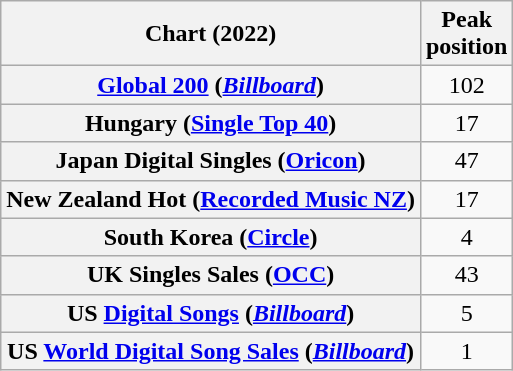<table class="wikitable sortable plainrowheaders" style="text-align:center">
<tr>
<th scope="col">Chart (2022)</th>
<th scope="col">Peak<br>position</th>
</tr>
<tr>
<th scope="row"><a href='#'>Global 200</a> (<em><a href='#'>Billboard</a></em>)</th>
<td>102</td>
</tr>
<tr>
<th scope="row">Hungary (<a href='#'>Single Top 40</a>)</th>
<td>17</td>
</tr>
<tr>
<th scope="row">Japan Digital Singles (<a href='#'>Oricon</a>)</th>
<td>47</td>
</tr>
<tr>
<th scope="row">New Zealand Hot (<a href='#'>Recorded Music NZ</a>)</th>
<td>17</td>
</tr>
<tr>
<th scope="row">South Korea (<a href='#'>Circle</a>)</th>
<td>4</td>
</tr>
<tr>
<th scope="row">UK Singles Sales (<a href='#'>OCC</a>)</th>
<td>43</td>
</tr>
<tr>
<th scope="row">US <a href='#'>Digital Songs</a> (<em><a href='#'>Billboard</a></em>)</th>
<td>5</td>
</tr>
<tr>
<th scope="row">US <a href='#'>World Digital Song Sales</a> (<em><a href='#'>Billboard</a></em>)</th>
<td>1</td>
</tr>
</table>
